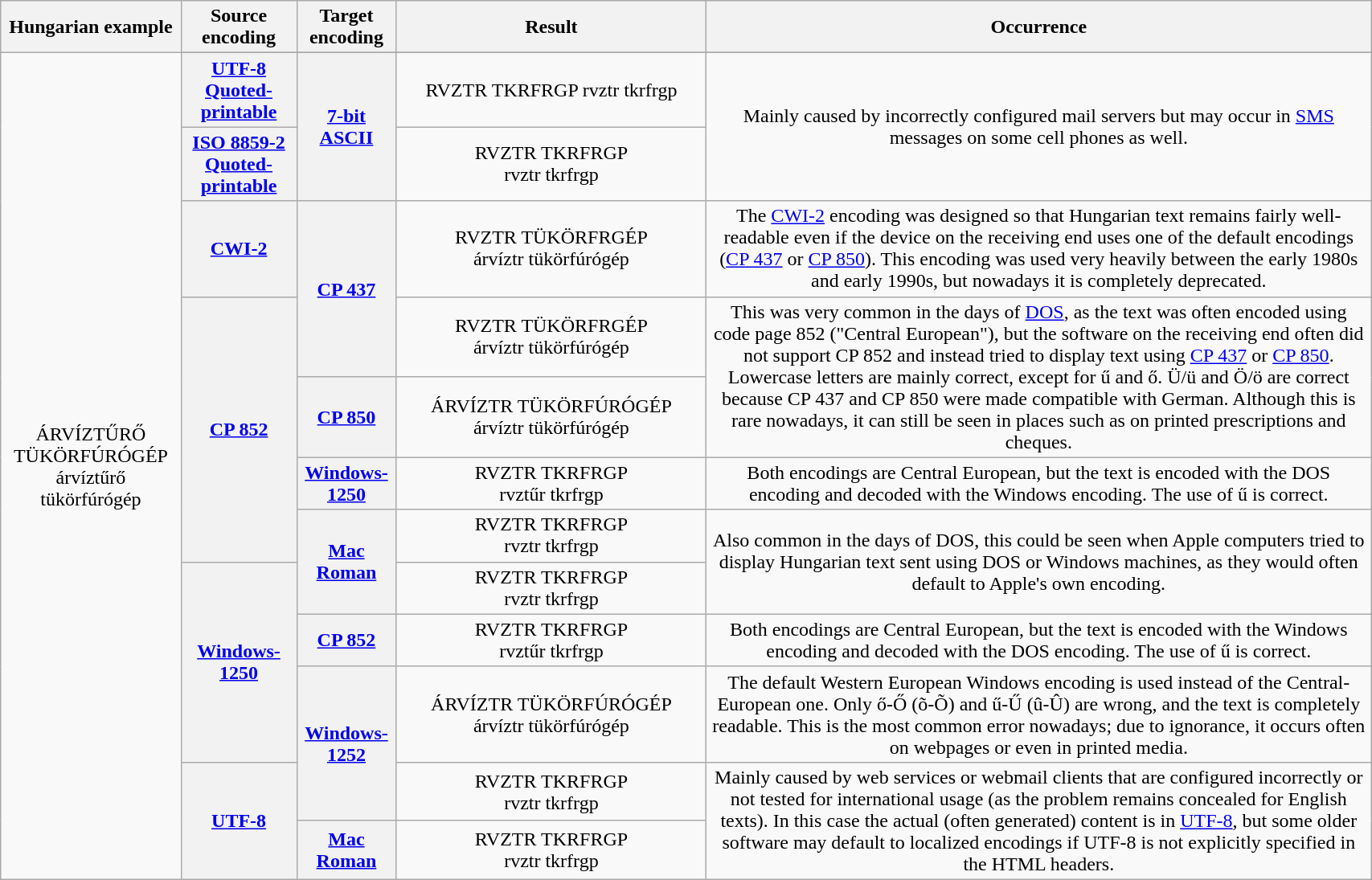<table class="wikitable" width="90%" style="text-align: center;">
<tr>
<th>Hungarian example</th>
<th>Source encoding</th>
<th>Target encoding</th>
<th width="250px">Result</th>
<th>Occurrence</th>
</tr>
<tr>
<td rowspan="13">ÁRVÍZTŰRŐ TÜKÖRFÚRÓGÉP<br>árvíztűrő tükörfúrógép</td>
</tr>
<tr>
<th><a href='#'>UTF-8</a> <a href='#'>Quoted-printable</a></th>
<th rowspan="2"><a href='#'>7-bit ASCII</a></th>
<td>RVZTR TKRFRGP rvztr tkrfrgp</td>
<td rowspan="2">Mainly caused by incorrectly configured mail servers but may occur in <a href='#'>SMS</a> messages on some cell phones as well.</td>
</tr>
<tr>
<th><a href='#'>ISO 8859-2</a> <a href='#'>Quoted-printable</a></th>
<td>RVZTR TKRFRGP<br>rvztr tkrfrgp</td>
</tr>
<tr>
<th><a href='#'>CWI-2</a></th>
<th rowspan="2"><a href='#'>CP 437</a></th>
<td>RVZTR TÜKÖRFRGÉP<br>árvíztr tükörfúrógép</td>
<td>The <a href='#'>CWI-2</a> encoding was designed so that Hungarian text remains fairly well-readable even if the device on the receiving end uses one of the default encodings (<a href='#'>CP 437</a> or <a href='#'>CP 850</a>). This encoding was used very heavily between the early 1980s and early 1990s, but nowadays it is completely deprecated.</td>
</tr>
<tr>
<th rowspan="4"><a href='#'>CP 852</a></th>
<td>RVZTR TÜKÖRFRGÉP<br>árvíztr tükörfúrógép</td>
<td rowspan="2">This was very common in the days of <a href='#'>DOS</a>, as the text was often encoded using code page 852 ("Central European"), but the software on the receiving end often did not support CP 852 and instead tried to display text using <a href='#'>CP 437</a> or <a href='#'>CP 850</a>. Lowercase letters are mainly correct, except for ű and ő. Ü/ü and Ö/ö are correct because CP 437 and CP 850 were made compatible with German. Although this is rare nowadays, it can still be seen in places such as on printed prescriptions and cheques.</td>
</tr>
<tr>
<th><a href='#'>CP 850</a></th>
<td>ÁRVÍZTR TÜKÖRFÚRÓGÉP<br>árvíztr tükörfúrógép</td>
</tr>
<tr>
<th><a href='#'>Windows-1250</a></th>
<td>RVZTR TKRFRGP<br>rvztűr tkrfrgp</td>
<td>Both encodings are Central European, but the text is encoded with the DOS encoding and decoded with the Windows encoding. The use of ű is correct.</td>
</tr>
<tr>
<th rowspan="2"><a href='#'>Mac Roman</a></th>
<td>RVZTR TKRFRGP<br>rvztr tkrfrgp</td>
<td rowspan="2">Also common in the days of DOS, this could be seen when Apple computers tried to display Hungarian text sent using DOS or Windows machines, as they would often default to Apple's own encoding.</td>
</tr>
<tr>
<th rowspan="3"><a href='#'>Windows-1250</a></th>
<td>RVZTR TKRFRGP<br>rvztr tkrfrgp</td>
</tr>
<tr>
<th><a href='#'>CP 852</a></th>
<td>RVZTR TKRFRGP<br>rvztűr tkrfrgp</td>
<td>Both encodings are Central European, but the text is encoded with the Windows encoding and decoded with the DOS encoding. The use of ű is correct.</td>
</tr>
<tr>
<th rowspan="2"><a href='#'>Windows-1252</a></th>
<td>ÁRVÍZTR TÜKÖRFÚRÓGÉP<br>árvíztr tükörfúrógép</td>
<td>The default Western European Windows encoding is used instead of the Central-European one. Only ő-Ő (õ-Õ) and ű-Ű (û-Û) are wrong, and the text is completely readable. This is the most common error nowadays; due to ignorance, it occurs often on webpages or even in printed media.</td>
</tr>
<tr id=HungarianUTF8>
<th rowspan="2"><a href='#'>UTF-8</a></th>
<td>RVZTR TKRFRGP<br>rvztr tkrfrgp</td>
<td rowspan="2">Mainly caused by web services or webmail clients that are configured incorrectly or not tested for international usage (as the problem remains concealed for English texts). In this case the actual (often generated) content is in <a href='#'>UTF-8</a>, but some older software may default to localized encodings if UTF-8 is not explicitly specified in the HTML headers.</td>
</tr>
<tr>
<th><a href='#'>Mac Roman</a></th>
<td>RVZTR TKRFRGP<br>rvztr tkrfrgp</td>
</tr>
</table>
